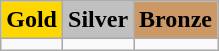<table class="wikitable">
<tr>
<td align=center bgcolor=gold> <strong>Gold</strong></td>
<td align=center bgcolor=silver> <strong>Silver</strong></td>
<td align=center bgcolor=cc9966> <strong>Bronze</strong></td>
</tr>
<tr>
<td></td>
<td></td>
<td></td>
</tr>
</table>
